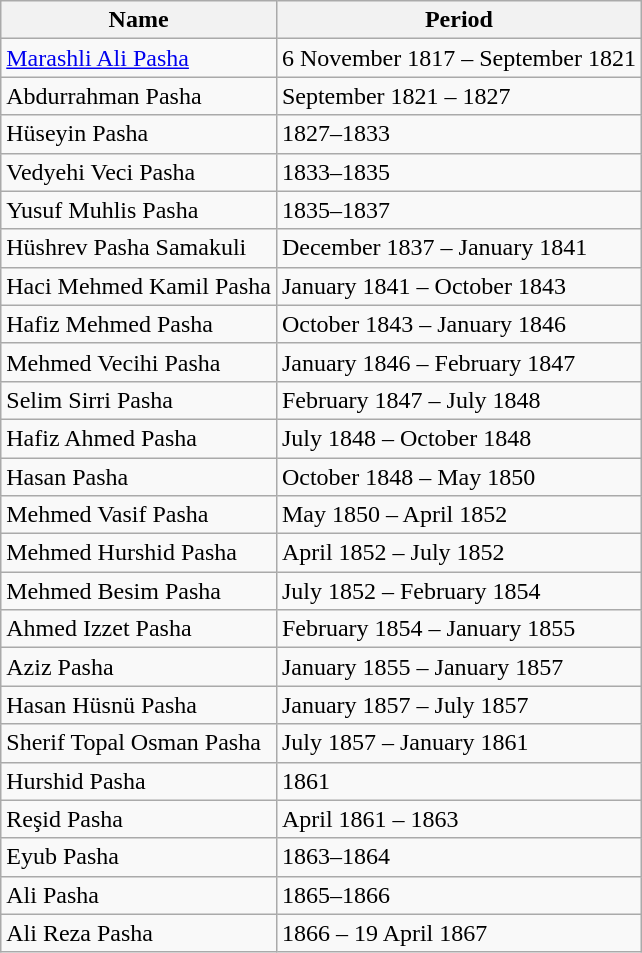<table class="wikitable">
<tr>
<th>Name</th>
<th>Period</th>
</tr>
<tr>
<td><a href='#'>Marashli Ali Pasha</a></td>
<td>6 November 1817 – September 1821</td>
</tr>
<tr>
<td>Abdurrahman Pasha</td>
<td>September 1821 – 1827</td>
</tr>
<tr>
<td>Hüseyin Pasha</td>
<td>1827–1833</td>
</tr>
<tr>
<td>Vedyehi Veci Pasha</td>
<td>1833–1835</td>
</tr>
<tr>
<td>Yusuf Muhlis Pasha</td>
<td>1835–1837</td>
</tr>
<tr>
<td>Hüshrev Pasha Samakuli</td>
<td>December 1837 – January 1841</td>
</tr>
<tr>
<td>Haci Mehmed Kamil Pasha</td>
<td>January 1841 – October 1843</td>
</tr>
<tr>
<td>Hafiz Mehmed Pasha</td>
<td>October 1843 – January 1846</td>
</tr>
<tr>
<td>Mehmed Vecihi Pasha</td>
<td>January 1846 – February 1847</td>
</tr>
<tr>
<td>Selim Sirri Pasha</td>
<td>February 1847 – July 1848</td>
</tr>
<tr>
<td>Hafiz Ahmed Pasha</td>
<td>July 1848 – October 1848</td>
</tr>
<tr>
<td>Hasan Pasha</td>
<td>October 1848 – May 1850</td>
</tr>
<tr>
<td>Mehmed Vasif Pasha</td>
<td>May 1850 – April 1852</td>
</tr>
<tr>
<td>Mehmed Hurshid Pasha</td>
<td>April 1852 – July 1852</td>
</tr>
<tr>
<td>Mehmed Besim Pasha</td>
<td>July 1852 – February 1854</td>
</tr>
<tr>
<td>Ahmed Izzet Pasha</td>
<td>February 1854 – January 1855</td>
</tr>
<tr>
<td>Aziz Pasha</td>
<td>January 1855 – January 1857</td>
</tr>
<tr>
<td>Hasan Hüsnü Pasha</td>
<td>January 1857 – July 1857</td>
</tr>
<tr>
<td>Sherif Topal Osman Pasha</td>
<td>July 1857 – January 1861</td>
</tr>
<tr>
<td>Hurshid Pasha</td>
<td>1861</td>
</tr>
<tr>
<td>Reşid Pasha</td>
<td>April 1861 – 1863</td>
</tr>
<tr>
<td>Eyub Pasha</td>
<td>1863–1864</td>
</tr>
<tr>
<td>Ali Pasha</td>
<td>1865–1866</td>
</tr>
<tr>
<td>Ali Reza Pasha</td>
<td>1866 – 19 April 1867</td>
</tr>
</table>
